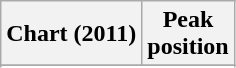<table class="wikitable plainrowheaders sortable" style="text-align:center;">
<tr>
<th scope="col">Chart (2011)</th>
<th scope="col">Peak<br>position</th>
</tr>
<tr>
</tr>
<tr>
</tr>
<tr>
</tr>
<tr>
</tr>
<tr>
</tr>
<tr>
</tr>
<tr>
</tr>
</table>
